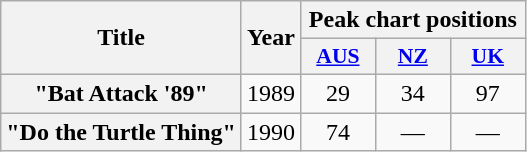<table class="wikitable plainrowheaders" style="text-align:center;">
<tr>
<th scope="col" rowspan="2">Title</th>
<th scope="col" rowspan="2">Year</th>
<th scope="col" colspan="3">Peak chart positions</th>
</tr>
<tr>
<th scope="col" style="width:3em;font-size:90%;"><a href='#'>AUS</a><br></th>
<th scope="col" style="width:3em;font-size:90%;"><a href='#'>NZ</a><br></th>
<th scope="col" style="width:3em;font-size:90%;"><a href='#'>UK</a><br></th>
</tr>
<tr>
<th scope="row">"Bat Attack '89"</th>
<td>1989</td>
<td>29</td>
<td>34</td>
<td>97</td>
</tr>
<tr>
<th scope="row">"Do the Turtle Thing"<br></th>
<td>1990</td>
<td>74</td>
<td>—</td>
<td>—</td>
</tr>
</table>
